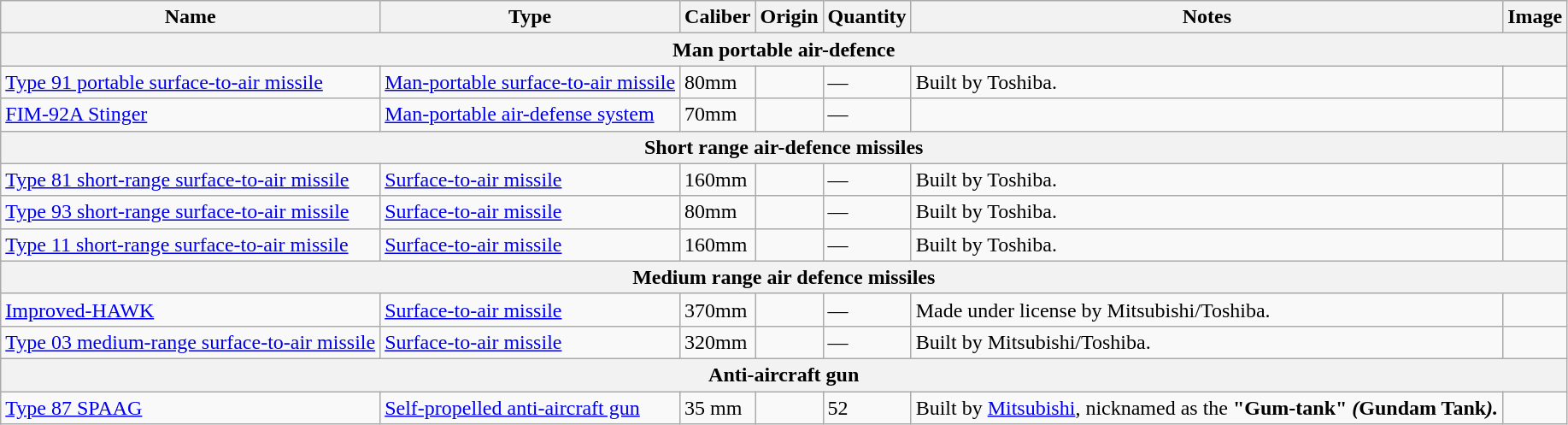<table class="wikitable">
<tr>
<th style="align: center;">Name</th>
<th>Type</th>
<th>Caliber</th>
<th>Origin</th>
<th>Quantity</th>
<th>Notes</th>
<th>Image</th>
</tr>
<tr>
<th colspan="7">Man portable air-defence</th>
</tr>
<tr>
<td><a href='#'>Type 91 portable surface-to-air missile</a></td>
<td><a href='#'>Man-portable surface-to-air missile</a></td>
<td>80mm</td>
<td></td>
<td>—</td>
<td>Built by Toshiba.</td>
<td></td>
</tr>
<tr>
<td><a href='#'>FIM-92A Stinger</a></td>
<td><a href='#'>Man-portable air-defense system</a></td>
<td>70mm</td>
<td></td>
<td>—</td>
<td></td>
<td></td>
</tr>
<tr>
<th colspan="7">Short range air-defence missiles</th>
</tr>
<tr>
<td><a href='#'>Type 81 short-range surface-to-air missile</a></td>
<td><a href='#'>Surface-to-air missile</a></td>
<td>160mm</td>
<td></td>
<td>—</td>
<td>Built by Toshiba.</td>
<td></td>
</tr>
<tr>
<td><a href='#'>Type 93 short-range surface-to-air missile</a></td>
<td><a href='#'>Surface-to-air missile</a></td>
<td>80mm</td>
<td></td>
<td>—</td>
<td>Built by Toshiba.</td>
<td></td>
</tr>
<tr>
<td><a href='#'>Type 11 short-range surface-to-air missile</a></td>
<td><a href='#'>Surface-to-air missile</a></td>
<td>160mm</td>
<td></td>
<td>—</td>
<td>Built by Toshiba.</td>
<td><br></td>
</tr>
<tr>
<th colspan="7">Medium range air defence missiles</th>
</tr>
<tr>
<td><a href='#'>Improved-HAWK</a></td>
<td><a href='#'>Surface-to-air missile</a></td>
<td>370mm</td>
<td></td>
<td>—</td>
<td>Made under license by Mitsubishi/Toshiba.</td>
<td></td>
</tr>
<tr>
<td><a href='#'>Type 03 medium-range surface-to-air missile</a></td>
<td><a href='#'>Surface-to-air missile</a></td>
<td>320mm</td>
<td></td>
<td>—</td>
<td>Built by Mitsubishi/Toshiba.</td>
<td></td>
</tr>
<tr>
<th colspan="7">Anti-aircraft gun</th>
</tr>
<tr>
<td><a href='#'>Type 87 SPAAG</a></td>
<td><a href='#'>Self-propelled anti-aircraft gun</a></td>
<td>35 mm</td>
<td></td>
<td>52</td>
<td>Built by <a href='#'>Mitsubishi</a>, nicknamed as the <strong>"Gum-tank"<em> (</em>Gundam Tank<em>).</td>
<td></td>
</tr>
</table>
